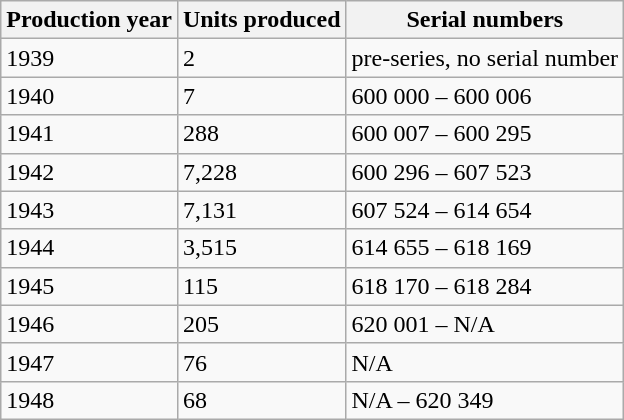<table class="wikitable">
<tr>
<th>Production year</th>
<th>Units produced</th>
<th>Serial numbers</th>
</tr>
<tr>
<td>1939</td>
<td>2</td>
<td>pre-series, no serial number</td>
</tr>
<tr>
<td>1940</td>
<td>7</td>
<td>600 000 – 600 006</td>
</tr>
<tr>
<td>1941</td>
<td>288</td>
<td>600 007 – 600 295</td>
</tr>
<tr>
<td>1942</td>
<td>7,228</td>
<td>600 296 – 607 523</td>
</tr>
<tr>
<td>1943</td>
<td>7,131</td>
<td>607 524 – 614 654</td>
</tr>
<tr>
<td>1944</td>
<td>3,515</td>
<td>614 655 – 618 169</td>
</tr>
<tr>
<td>1945</td>
<td>115</td>
<td>618 170 – 618 284</td>
</tr>
<tr>
<td>1946</td>
<td>205</td>
<td>620 001 – N/A</td>
</tr>
<tr>
<td>1947</td>
<td>76</td>
<td>N/A</td>
</tr>
<tr>
<td>1948</td>
<td>68</td>
<td>N/A – 620 349</td>
</tr>
</table>
